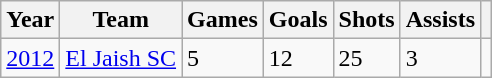<table class="wikitable">
<tr>
<th>Year</th>
<th>Team</th>
<th>Games</th>
<th>Goals</th>
<th>Shots</th>
<th>Assists</th>
<th></th>
</tr>
<tr>
<td><a href='#'>2012</a></td>
<td><a href='#'>El Jaish SC</a></td>
<td>5</td>
<td>12</td>
<td>25</td>
<td>3</td>
<td></td>
</tr>
</table>
